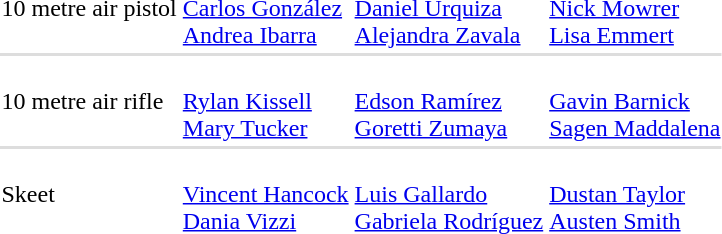<table>
<tr>
<td>10 metre air pistol <br></td>
<td><br><a href='#'>Carlos González</a><br><a href='#'>Andrea Ibarra</a></td>
<td><br><a href='#'>Daniel Urquiza</a><br><a href='#'>Alejandra Zavala</a></td>
<td><br><a href='#'>Nick Mowrer</a><br><a href='#'>Lisa Emmert</a></td>
</tr>
<tr bgcolor=#DDDDDD>
<td colspan=7></td>
</tr>
<tr>
<td>10 metre air rifle <br></td>
<td><br><a href='#'>Rylan Kissell</a><br><a href='#'>Mary Tucker</a></td>
<td><br><a href='#'>Edson Ramírez</a><br><a href='#'>Goretti Zumaya</a></td>
<td><br><a href='#'>Gavin Barnick</a><br><a href='#'>Sagen Maddalena</a></td>
</tr>
<tr bgcolor=#DDDDDD>
<td colspan=7></td>
</tr>
<tr>
<td>Skeet <br></td>
<td><br><a href='#'>Vincent Hancock</a><br><a href='#'>Dania Vizzi</a></td>
<td><br><a href='#'>Luis Gallardo</a><br><a href='#'>Gabriela Rodríguez</a></td>
<td><br><a href='#'>Dustan Taylor</a><br><a href='#'>Austen Smith</a></td>
</tr>
</table>
